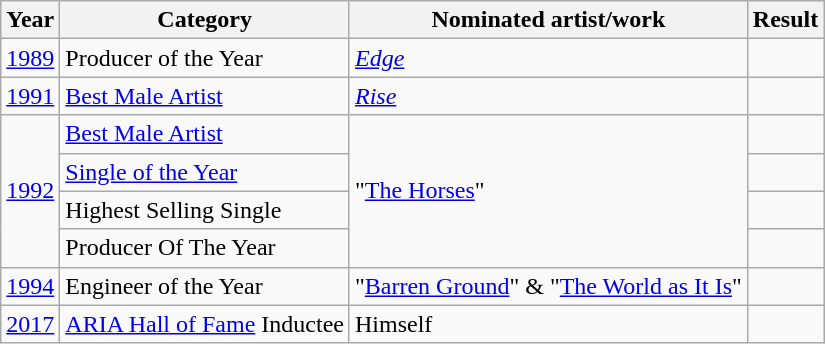<table class="wikitable">
<tr>
<th>Year</th>
<th>Category</th>
<th>Nominated artist/work</th>
<th>Result</th>
</tr>
<tr>
<td><a href='#'>1989</a></td>
<td>Producer of the Year</td>
<td><em><a href='#'>Edge</a></em></td>
<td></td>
</tr>
<tr>
<td><a href='#'>1991</a></td>
<td><a href='#'>Best Male Artist</a></td>
<td><em><a href='#'>Rise</a></em></td>
<td></td>
</tr>
<tr>
<td rowspan="4"><a href='#'>1992</a></td>
<td><a href='#'>Best Male Artist</a></td>
<td rowspan="4">"<a href='#'>The Horses</a>"</td>
<td></td>
</tr>
<tr>
<td><a href='#'>Single of the Year</a></td>
<td></td>
</tr>
<tr>
<td>Highest Selling Single</td>
<td></td>
</tr>
<tr>
<td>Producer Of The Year</td>
<td></td>
</tr>
<tr>
<td><a href='#'>1994</a></td>
<td>Engineer of the Year</td>
<td>"<a href='#'>Barren Ground</a>" & "<a href='#'>The World as It Is</a>"</td>
<td></td>
</tr>
<tr>
<td><a href='#'>2017</a></td>
<td><a href='#'>ARIA Hall of Fame</a> Inductee</td>
<td>Himself</td>
<td></td>
</tr>
</table>
